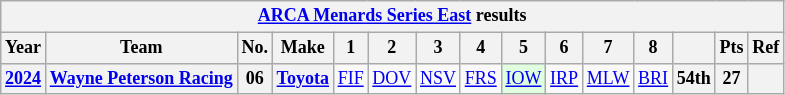<table class="wikitable" style="text-align:center; font-size:75%">
<tr>
<th colspan=15><a href='#'>ARCA Menards Series East</a> results</th>
</tr>
<tr>
<th>Year</th>
<th>Team</th>
<th>No.</th>
<th>Make</th>
<th>1</th>
<th>2</th>
<th>3</th>
<th>4</th>
<th>5</th>
<th>6</th>
<th>7</th>
<th>8</th>
<th></th>
<th>Pts</th>
<th>Ref</th>
</tr>
<tr>
<th><a href='#'>2024</a></th>
<th><a href='#'>Wayne Peterson Racing</a></th>
<th>06</th>
<th><a href='#'>Toyota</a></th>
<td><a href='#'>FIF</a></td>
<td><a href='#'>DOV</a></td>
<td><a href='#'>NSV</a></td>
<td><a href='#'>FRS</a></td>
<td style="background:#DFFFDF;"><a href='#'>IOW</a><br></td>
<td><a href='#'>IRP</a></td>
<td><a href='#'>MLW</a></td>
<td><a href='#'>BRI</a></td>
<th>54th</th>
<th>27</th>
<th></th>
</tr>
</table>
